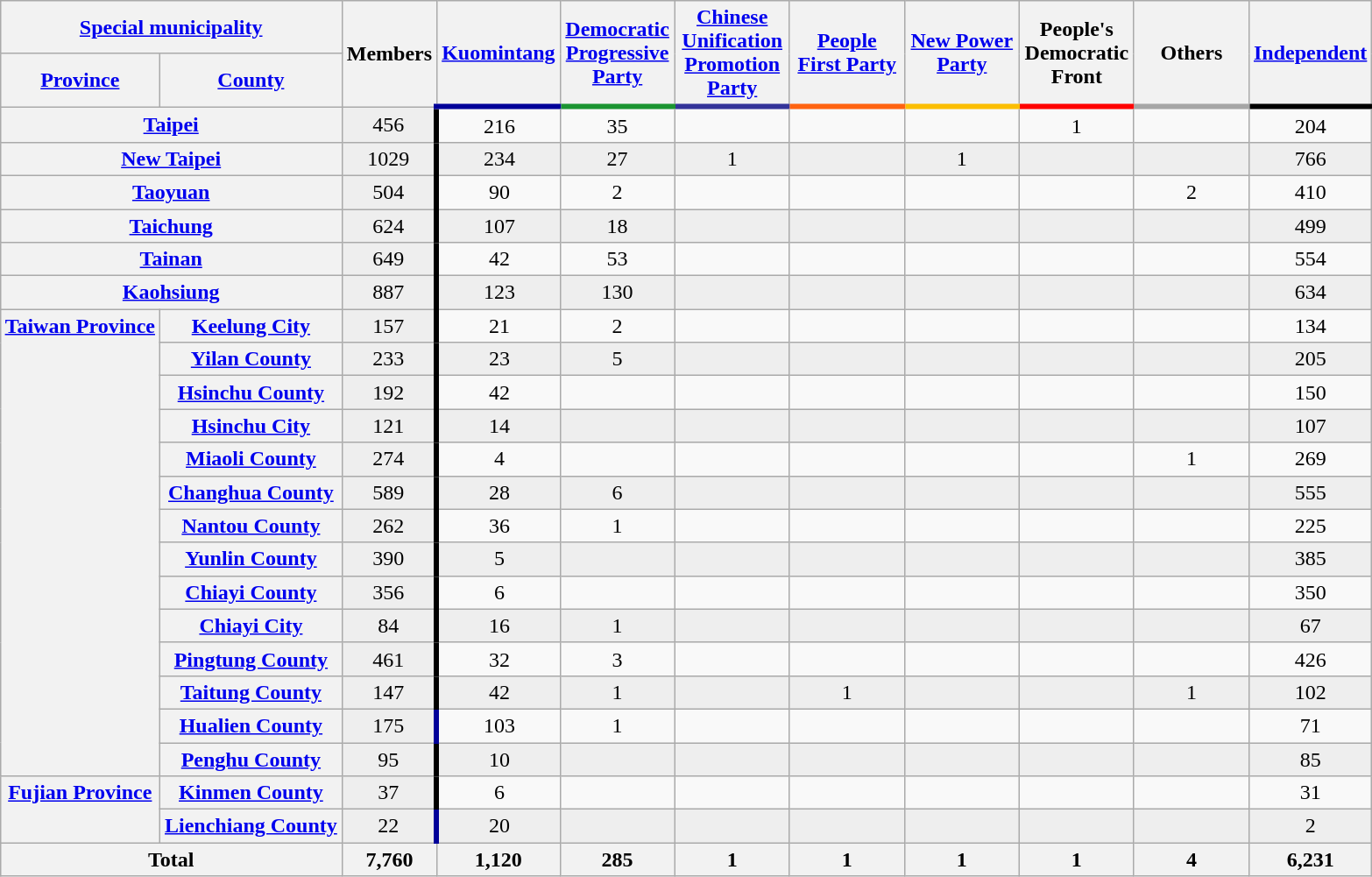<table class="wikitable collapsible" style="text-align:center; margin:auto">
<tr>
<th colspan=2 style="width:120px;"><a href='#'>Special municipality</a></th>
<th rowspan=2 style="width:60px;">Members</th>
<th rowspan=2 style="width:80px; border-bottom:4px solid #000099;"><a href='#'>Kuomintang</a></th>
<th rowspan=2 style="width:80px; border-bottom:4px solid #1B9431;"><a href='#'>Democratic Progressive Party</a></th>
<th rowspan=2 style="width:80px; border-bottom:4px solid #333399;"><a href='#'>Chinese Unification Promotion Party</a></th>
<th rowspan=2 style="width:80px; border-bottom:4px solid #FF6310;"><a href='#'>People First Party</a></th>
<th rowspan=2 style="width:80px; border-bottom:4px solid #FBBE01;"><a href='#'>New Power Party</a></th>
<th rowspan=2 style="width:80px; border-bottom:4px solid #FF0000;">People's Democratic Front</th>
<th rowspan=2 style="width:80px; border-bottom:4px solid #A6A6A6;">Others</th>
<th rowspan=2 style="width:80px; border-bottom:4px solid #000000;"><a href='#'>Independent</a></th>
</tr>
<tr>
<th><a href='#'>Province</a></th>
<th><a href='#'>County</a></th>
</tr>
<tr>
<th colspan=2><a href='#'>Taipei</a></th>
<td bgcolor=#EEEEEE style="border-right:4px solid #000000;">456</td>
<td>216</td>
<td>35</td>
<td></td>
<td></td>
<td></td>
<td>1</td>
<td></td>
<td>204</td>
</tr>
<tr bgcolor="#EEEEEE">
<th colspan=2><a href='#'>New Taipei</a></th>
<td bgcolor=#EEEEEE style="border-right:4px solid #000000;">1029</td>
<td>234</td>
<td>27</td>
<td>1</td>
<td></td>
<td>1</td>
<td></td>
<td></td>
<td>766</td>
</tr>
<tr>
<th colspan=2><a href='#'>Taoyuan</a></th>
<td bgcolor=#EEEEEE style="border-right:4px solid #000000;">504</td>
<td>90</td>
<td>2</td>
<td></td>
<td></td>
<td></td>
<td></td>
<td>2</td>
<td>410</td>
</tr>
<tr bgcolor="#EEEEEE">
<th colspan=2><a href='#'>Taichung</a></th>
<td bgcolor=#EEEEEE style="border-right:4px solid #000000;">624</td>
<td>107</td>
<td>18</td>
<td></td>
<td></td>
<td></td>
<td></td>
<td></td>
<td>499</td>
</tr>
<tr>
<th colspan=2><a href='#'>Tainan</a></th>
<td bgcolor=#EEEEEE style="border-right:4px solid #000000;">649</td>
<td>42</td>
<td>53</td>
<td></td>
<td></td>
<td></td>
<td></td>
<td></td>
<td>554</td>
</tr>
<tr bgcolor="#EEEEEE">
<th colspan=2><a href='#'>Kaohsiung</a></th>
<td bgcolor=#EEEEEE style="border-right:4px solid #000000;">887</td>
<td>123</td>
<td>130</td>
<td></td>
<td></td>
<td></td>
<td></td>
<td></td>
<td>634</td>
</tr>
<tr>
<th rowspan=14 valign=top><a href='#'>Taiwan Province</a></th>
<th><a href='#'>Keelung City</a></th>
<td bgcolor=#EEEEEE style="border-right:4px solid #000000;">157</td>
<td>21</td>
<td>2</td>
<td></td>
<td></td>
<td></td>
<td></td>
<td></td>
<td>134</td>
</tr>
<tr bgcolor="#EEEEEE">
<th><a href='#'>Yilan County</a></th>
<td bgcolor=#EEEEEE style="border-right:4px solid #000000;">233</td>
<td>23</td>
<td>5</td>
<td></td>
<td></td>
<td></td>
<td></td>
<td></td>
<td>205</td>
</tr>
<tr>
<th><a href='#'>Hsinchu County</a></th>
<td bgcolor=#EEEEEE style="border-right:4px solid #000000;">192</td>
<td>42</td>
<td></td>
<td></td>
<td></td>
<td></td>
<td></td>
<td></td>
<td>150</td>
</tr>
<tr bgcolor="#EEEEEE">
<th><a href='#'>Hsinchu City</a></th>
<td bgcolor=#EEEEEE style="border-right:4px solid #000000;">121</td>
<td>14</td>
<td></td>
<td></td>
<td></td>
<td></td>
<td></td>
<td></td>
<td>107</td>
</tr>
<tr>
<th><a href='#'>Miaoli County</a></th>
<td bgcolor=#EEEEEE style="border-right:4px solid #000000;">274</td>
<td>4</td>
<td></td>
<td></td>
<td></td>
<td></td>
<td></td>
<td>1</td>
<td>269</td>
</tr>
<tr bgcolor="#EEEEEE">
<th><a href='#'>Changhua County</a></th>
<td bgcolor=#EEEEEE style="border-right:4px solid #000000;">589</td>
<td>28</td>
<td>6</td>
<td></td>
<td></td>
<td></td>
<td></td>
<td></td>
<td>555</td>
</tr>
<tr>
<th><a href='#'>Nantou County</a></th>
<td bgcolor=#EEEEEE style="border-right:4px solid #000000;">262</td>
<td>36</td>
<td>1</td>
<td></td>
<td></td>
<td></td>
<td></td>
<td></td>
<td>225</td>
</tr>
<tr bgcolor="#EEEEEE">
<th><a href='#'>Yunlin County</a></th>
<td bgcolor=#EEEEEE style="border-right:4px solid #000000;">390</td>
<td>5</td>
<td></td>
<td></td>
<td></td>
<td></td>
<td></td>
<td></td>
<td>385</td>
</tr>
<tr>
<th><a href='#'>Chiayi County</a></th>
<td bgcolor=#EEEEEE style="border-right:4px solid #000000;">356</td>
<td>6</td>
<td></td>
<td></td>
<td></td>
<td></td>
<td></td>
<td></td>
<td>350</td>
</tr>
<tr bgcolor="#EEEEEE">
<th><a href='#'>Chiayi City</a></th>
<td bgcolor=#EEEEEE style="border-right:4px solid #000000;">84</td>
<td>16</td>
<td>1</td>
<td></td>
<td></td>
<td></td>
<td></td>
<td></td>
<td>67</td>
</tr>
<tr>
<th><a href='#'>Pingtung County</a></th>
<td bgcolor=#EEEEEE style="border-right:4px solid #000000;">461</td>
<td>32</td>
<td>3</td>
<td></td>
<td></td>
<td></td>
<td></td>
<td></td>
<td>426</td>
</tr>
<tr bgcolor="#EEEEEE">
<th><a href='#'>Taitung County</a></th>
<td bgcolor=#EEEEEE style="border-right:4px solid #000000;">147</td>
<td>42</td>
<td>1</td>
<td></td>
<td>1</td>
<td></td>
<td></td>
<td>1</td>
<td>102</td>
</tr>
<tr>
<th><a href='#'>Hualien County</a></th>
<td bgcolor=#EEEEEE style="border-right:4px solid #000099;">175</td>
<td>103</td>
<td>1</td>
<td></td>
<td></td>
<td></td>
<td></td>
<td></td>
<td>71</td>
</tr>
<tr bgcolor="#EEEEEE">
<th><a href='#'>Penghu County</a></th>
<td bgcolor=#EEEEEE style="border-right:4px solid #000000;">95</td>
<td>10</td>
<td></td>
<td></td>
<td></td>
<td></td>
<td></td>
<td></td>
<td>85</td>
</tr>
<tr>
<th rowspan=2 valign=top><a href='#'>Fujian Province</a></th>
<th><a href='#'>Kinmen County</a></th>
<td bgcolor=#EEEEEE style="border-right:4px solid #000000;">37</td>
<td>6</td>
<td></td>
<td></td>
<td></td>
<td></td>
<td></td>
<td></td>
<td>31</td>
</tr>
<tr bgcolor="#EEEEEE">
<th><a href='#'>Lienchiang County</a></th>
<td bgcolor=#EEEEEE style="border-right:4px solid #000099;">22</td>
<td>20</td>
<td></td>
<td></td>
<td></td>
<td></td>
<td></td>
<td></td>
<td>2</td>
</tr>
<tr>
<th colspan="2">Total</th>
<th>7,760</th>
<th>1,120</th>
<th>285</th>
<th>1</th>
<th>1</th>
<th>1</th>
<th>1</th>
<th>4</th>
<th>6,231</th>
</tr>
</table>
